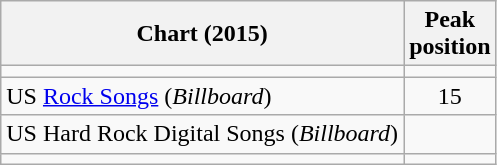<table class="wikitable sortable">
<tr>
<th>Chart (2015)</th>
<th>Peak<br>position</th>
</tr>
<tr>
<td></td>
</tr>
<tr>
<td>US <a href='#'>Rock Songs</a> (<em>Billboard</em>)</td>
<td align="center">15</td>
</tr>
<tr>
<td scope="row">US Hard Rock Digital Songs (<em>Billboard</em>)</td>
<td></td>
</tr>
<tr>
<td></td>
</tr>
</table>
